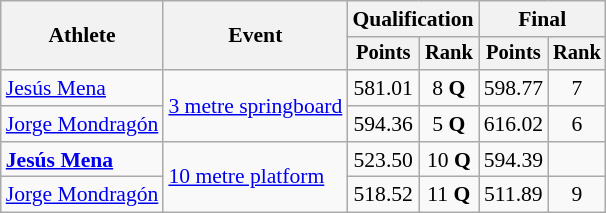<table class="wikitable" style="font-size:90%">
<tr>
<th rowspan=2>Athlete</th>
<th rowspan=2>Event</th>
<th colspan=2>Qualification</th>
<th colspan=2>Final</th>
</tr>
<tr style="font-size:95%">
<th>Points</th>
<th>Rank</th>
<th>Points</th>
<th>Rank</th>
</tr>
<tr align=center>
<td align=left><a href='#'>Jesús Mena</a></td>
<td align=left rowspan=2><a href='#'>3 metre springboard</a></td>
<td>581.01</td>
<td>8 <strong>Q</strong></td>
<td>598.77</td>
<td>7</td>
</tr>
<tr align=center>
<td align=left><a href='#'>Jorge Mondragón</a></td>
<td>594.36</td>
<td>5 <strong>Q</strong></td>
<td>616.02</td>
<td>6</td>
</tr>
<tr align=center>
<td align=left><strong><a href='#'>Jesús Mena</a></strong></td>
<td align=left rowspan=2><a href='#'>10 metre platform</a></td>
<td>523.50</td>
<td>10 <strong>Q</strong></td>
<td>594.39</td>
<td></td>
</tr>
<tr align=center>
<td align=left><a href='#'>Jorge Mondragón</a></td>
<td>518.52</td>
<td>11 <strong>Q</strong></td>
<td>511.89</td>
<td>9</td>
</tr>
</table>
